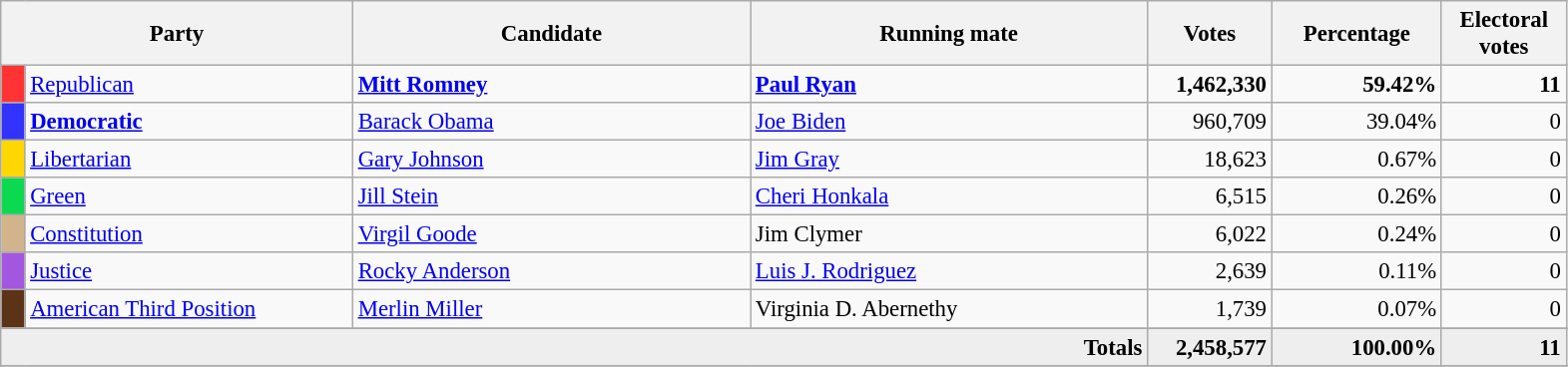<table class="wikitable" style="font-size: 95%;">
<tr>
<th colspan="2" style="width: 15em">Party</th>
<th style="width: 17em">Candidate</th>
<th style="width: 17em">Running mate</th>
<th style="width: 5em">Votes</th>
<th style="width: 7em">Percentage</th>
<th style="width: 5em">Electoral votes</th>
</tr>
<tr>
<th style="background-color:#FF3333; width: 3px"></th>
<td style="width: 130px"><a href='#'>Republican</a></td>
<td><strong><a href='#'>Mitt Romney</a></strong></td>
<td><strong><a href='#'>Paul Ryan</a></strong></td>
<td align="right"><strong>1,462,330</strong></td>
<td align="right"><strong>59.42%</strong></td>
<td align="right"><strong>11</strong></td>
</tr>
<tr>
<th style="background-color:#3333FF; width: 3px"></th>
<td style="width: 130px"><strong><a href='#'>Democratic</a></strong></td>
<td><a href='#'>Barack Obama</a></td>
<td><a href='#'>Joe Biden</a></td>
<td align="right">960,709</td>
<td align="right">39.04%</td>
<td align="right">0</td>
</tr>
<tr>
<th style="background-color:#FFD700; width: 3px"></th>
<td style="width: 130px"><a href='#'>Libertarian</a></td>
<td><a href='#'>Gary Johnson</a></td>
<td><a href='#'>Jim Gray</a></td>
<td align="right">18,623</td>
<td align="right">0.67%</td>
<td align="right">0</td>
</tr>
<tr>
<th style="background-color:#0BDA51; width: 3px"></th>
<td style="width: 130px"><a href='#'>Green</a></td>
<td><a href='#'>Jill Stein</a></td>
<td><a href='#'>Cheri Honkala</a></td>
<td align="right">6,515</td>
<td align="right">0.26%</td>
<td align="right">0</td>
</tr>
<tr>
<th style="background-color:#D2B48C; width: 3px"></th>
<td style="width: 130px"><a href='#'>Constitution</a></td>
<td><a href='#'>Virgil Goode</a></td>
<td>Jim Clymer</td>
<td align="right">6,022</td>
<td align="right">0.24%</td>
<td align="right">0</td>
</tr>
<tr>
<th style="background-color:#A356DE; width: 3px"></th>
<td style="width: 130px"><a href='#'>Justice</a></td>
<td><a href='#'>Rocky Anderson</a></td>
<td><a href='#'>Luis J. Rodriguez</a></td>
<td align="right">2,639</td>
<td align="right">0.11%</td>
<td align="right">0</td>
</tr>
<tr>
<th style="background-color:#5C3317; width: 3px"></th>
<td style="width: 130px"><a href='#'>American Third Position</a></td>
<td><a href='#'>Merlin Miller</a></td>
<td>Virginia D. Abernethy</td>
<td align="right">1,739</td>
<td align="right">0.07%</td>
<td align="right">0</td>
</tr>
<tr>
</tr>
<tr bgcolor="#EEEEEE">
<td colspan="4" align="right"><strong>Totals</strong></td>
<td align="right"><strong>2,458,577</strong></td>
<td align="right"><strong>100.00%</strong></td>
<td align="right"><strong>11</strong></td>
</tr>
<tr bgcolor="#EEEEEE">
</tr>
</table>
